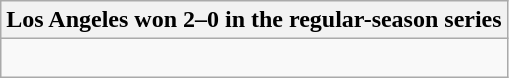<table class="wikitable collapsible collapsed">
<tr>
<th>Los Angeles won 2–0 in the regular-season series</th>
</tr>
<tr>
<td><br>
</td>
</tr>
</table>
